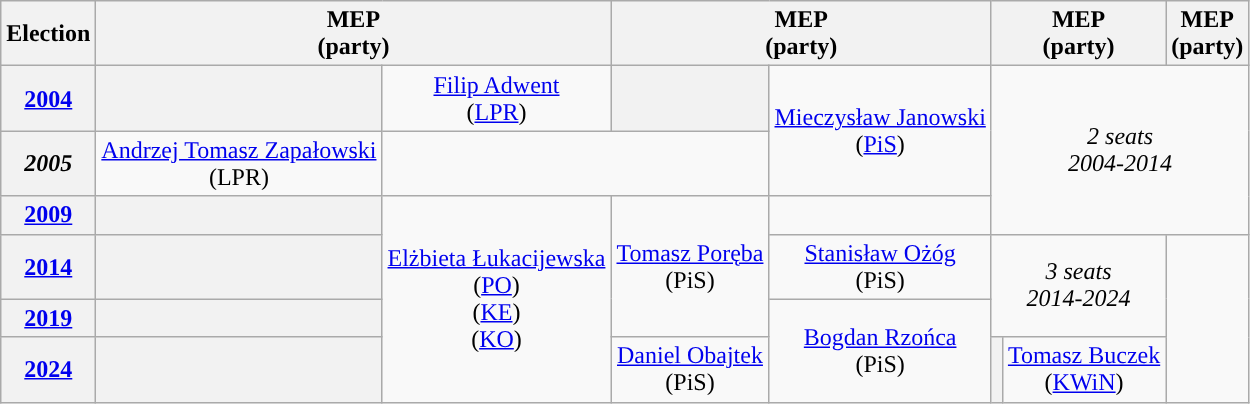<table class= "wikitable" style= "text-align:center">
<tr>
<th>Election</th>
<th colspan=2>MEP<br>(party)</th>
<th colspan=2>MEP<br>(party)</th>
<th colspan=2>MEP<br>(party)</th>
<th colspan=2>MEP<br>(party)</th>
</tr>
<tr>
<th><a href='#'>2004</a></th>
<th style="background-color: "></th>
<td rowspan=1><a href='#'>Filip Adwent</a><br>(<a href='#'>LPR</a>)</td>
<th style="background-color: "></th>
<td rowspan=2><a href='#'>Mieczysław Janowski</a><br>(<a href='#'>PiS</a>)</td>
<td colspan=4 rowspan=3><em>2 seats<br>2004-2014</em></td>
</tr>
<tr>
<th><em>2005</em></th>
<td rowspan=1><a href='#'>Andrzej Tomasz Zapałowski</a><br>(LPR)</td>
</tr>
<tr>
<th><a href='#'>2009</a></th>
<th style="background-color: "></th>
<td rowspan=4><a href='#'>Elżbieta Łukacijewska</a><br>(<a href='#'>PO</a>)<br>(<a href='#'>KE</a>)<br>(<a href='#'>KO</a>)</td>
<td rowspan=3><a href='#'>Tomasz Poręba</a><br>(PiS)</td>
</tr>
<tr>
<th><a href='#'>2014</a></th>
<th style="background-color: "></th>
<td rowspan=1><a href='#'>Stanisław Ożóg</a><br>(PiS)</td>
<td colspan=2 rowspan=2><em>3 seats<br>2014-2024</em></td>
</tr>
<tr>
<th><a href='#'>2019</a></th>
<th style="background-color: "></th>
<td rowspan=2><a href='#'>Bogdan Rzońca</a><br>(PiS)</td>
</tr>
<tr>
<th><a href='#'>2024</a></th>
<th style="background-color: "></th>
<td rowspan=1><a href='#'>Daniel Obajtek</a><br>(PiS)</td>
<th style="background-color: "></th>
<td rowspan=1><a href='#'>Tomasz Buczek</a><br>(<a href='#'>KWiN</a>)</td>
</tr>
</table>
